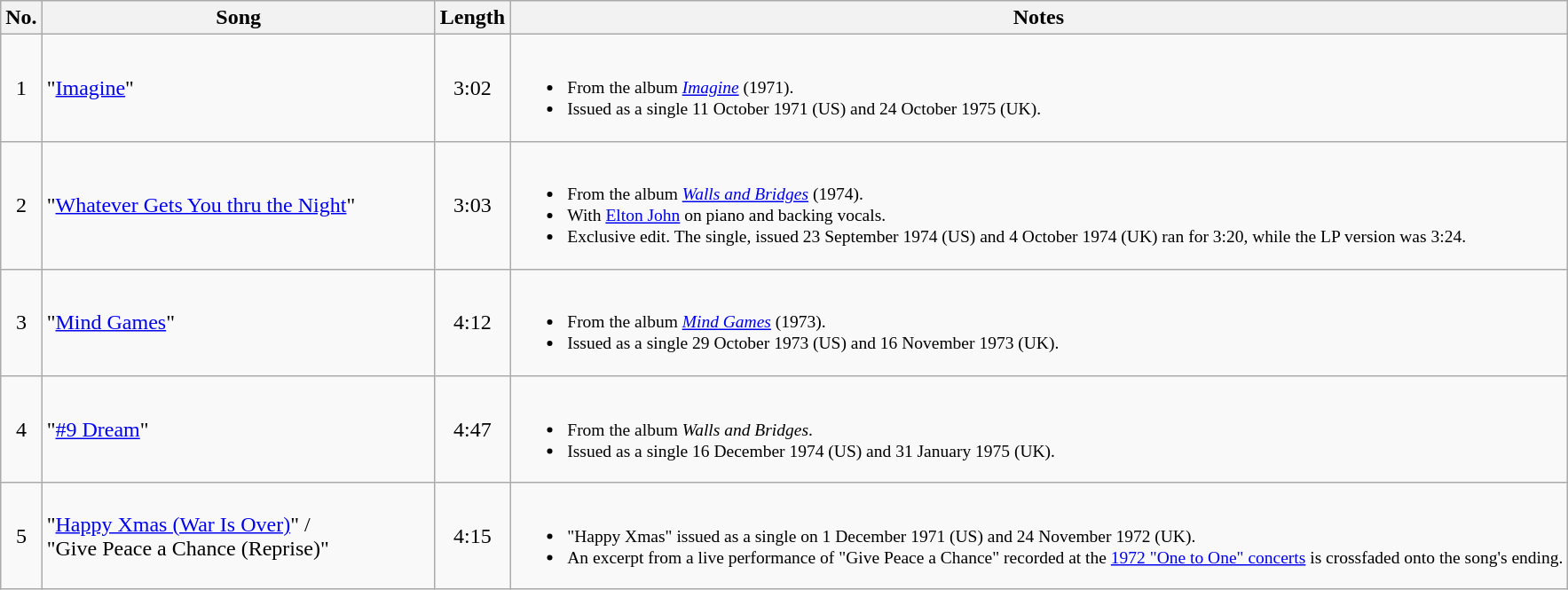<table class="wikitable">
<tr>
<th>No.</th>
<th style="width:18em">Song</th>
<th>Length</th>
<th>Notes</th>
</tr>
<tr>
<td align="center">1</td>
<td>"<a href='#'>Imagine</a>"</td>
<td align="center">3:02</td>
<td style="font-size: small;"><br><ul><li>From the album <em><a href='#'>Imagine</a></em> (1971).</li><li>Issued as a single 11 October 1971 (US) and 24 October 1975 (UK).</li></ul></td>
</tr>
<tr>
<td align="center">2</td>
<td>"<a href='#'>Whatever Gets You thru the Night</a>"</td>
<td align="center">3:03</td>
<td style="font-size: small;"><br><ul><li>From the album <em><a href='#'>Walls and Bridges</a></em> (1974).</li><li>With <a href='#'>Elton John</a> on piano and backing vocals.</li><li>Exclusive edit. The single, issued 23 September 1974 (US) and 4 October 1974 (UK) ran for 3:20, while the LP version was 3:24.</li></ul></td>
</tr>
<tr>
<td align="center">3</td>
<td>"<a href='#'>Mind Games</a>"</td>
<td align="center">4:12</td>
<td style="font-size: small;"><br><ul><li>From the album <em><a href='#'>Mind Games</a></em> (1973).</li><li>Issued as a single 29 October 1973 (US) and 16 November 1973 (UK).</li></ul></td>
</tr>
<tr>
<td align="center">4</td>
<td>"<a href='#'>#9 Dream</a>"</td>
<td align="center">4:47</td>
<td style="font-size: small;"><br><ul><li>From the album <em>Walls and Bridges</em>.</li><li>Issued as a single 16 December 1974 (US) and 31 January 1975 (UK).</li></ul></td>
</tr>
<tr>
<td align="center">5</td>
<td>"<a href='#'>Happy Xmas (War Is Over)</a>" /<br>"Give Peace a Chance (Reprise)" <small></small></td>
<td align="center">4:15</td>
<td style="font-size: small;"><br><ul><li>"Happy Xmas" issued as a single on 1 December 1971 (US) and 24 November 1972 (UK).</li><li>An excerpt from a live performance of "Give Peace a Chance" recorded at the <a href='#'>1972 "One to One" concerts</a> is crossfaded onto the song's ending.</li></ul></td>
</tr>
</table>
